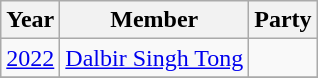<table class="wikitable sortable">
<tr>
<th>Year</th>
<th>Member</th>
<th colspan="2">Party</th>
</tr>
<tr>
<td><a href='#'>2022</a></td>
<td><a href='#'>Dalbir Singh Tong</a></td>
<td></td>
</tr>
<tr>
</tr>
</table>
